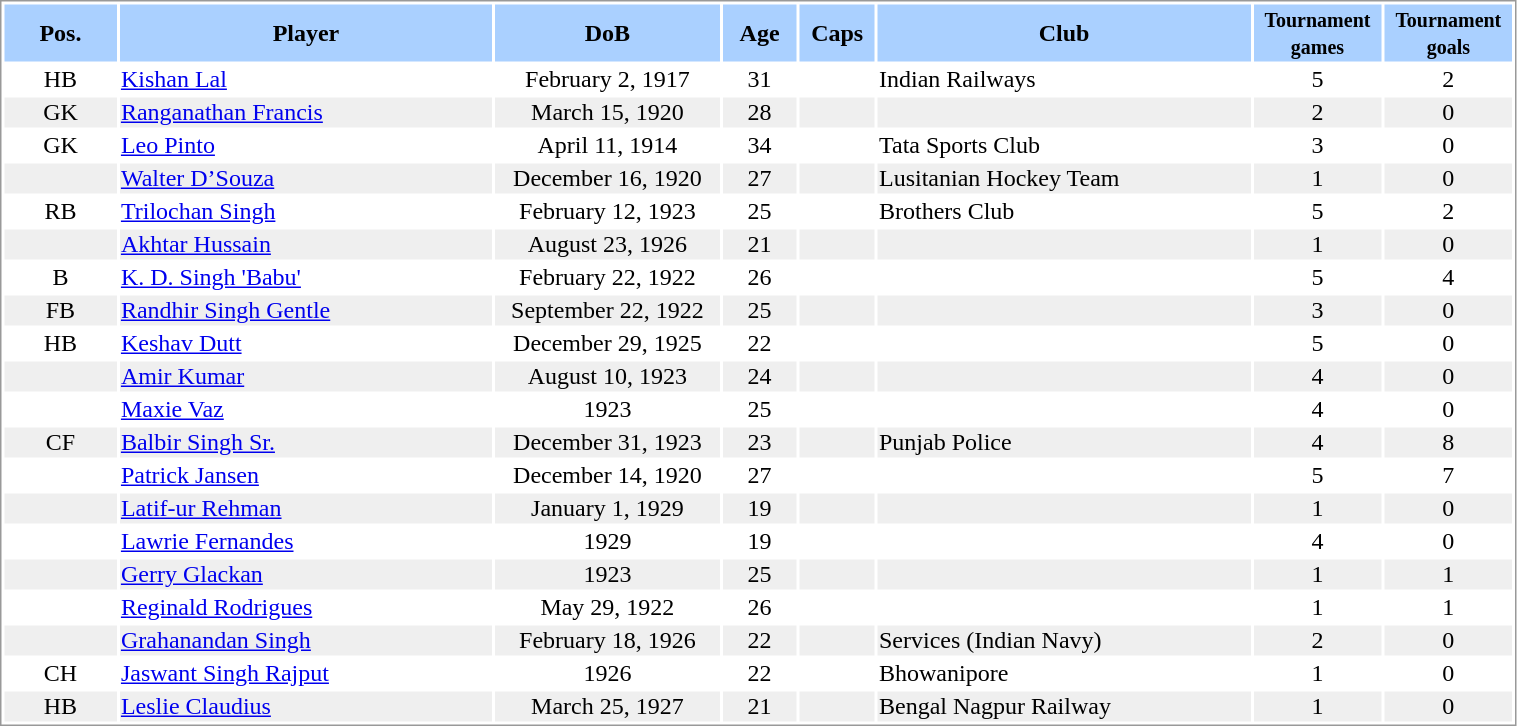<table border="0" width="80%" style="border: 1px solid #999; background-color:#FFFFFF; text-align:center">
<tr align="center" bgcolor="#AAD0FF">
<th width=6%>Pos.</th>
<th width=20%>Player</th>
<th width=12%>DoB</th>
<th width=4%>Age</th>
<th width=4%>Caps</th>
<th width=20%>Club</th>
<th width=5%><small>Tournament<br>games</small></th>
<th width=5%><small>Tournament<br>goals</small></th>
</tr>
<tr>
<td>HB</td>
<td align="left"><a href='#'>Kishan Lal</a></td>
<td>February 2, 1917</td>
<td>31</td>
<td></td>
<td align="left"> Indian Railways</td>
<td>5</td>
<td>2</td>
</tr>
<tr bgcolor="#EFEFEF">
<td>GK</td>
<td align="left"><a href='#'>Ranganathan Francis</a></td>
<td>March 15, 1920</td>
<td>28</td>
<td></td>
<td align="left"></td>
<td>2</td>
<td>0</td>
</tr>
<tr>
<td>GK</td>
<td align="left"><a href='#'>Leo Pinto</a></td>
<td>April 11, 1914</td>
<td>34</td>
<td></td>
<td align="left"> Tata Sports Club</td>
<td>3</td>
<td>0</td>
</tr>
<tr bgcolor="#EFEFEF">
<td></td>
<td align="left"><a href='#'>Walter D’Souza</a></td>
<td>December 16, 1920</td>
<td>27</td>
<td></td>
<td align="left"> Lusitanian Hockey Team</td>
<td>1</td>
<td>0</td>
</tr>
<tr>
<td>RB</td>
<td align="left"><a href='#'>Trilochan Singh</a></td>
<td>February 12, 1923</td>
<td>25</td>
<td></td>
<td align="left"> Brothers Club</td>
<td>5</td>
<td>2</td>
</tr>
<tr bgcolor="#EFEFEF">
<td></td>
<td align="left"><a href='#'>Akhtar Hussain</a></td>
<td>August 23, 1926</td>
<td>21</td>
<td></td>
<td align="left"></td>
<td>1</td>
<td>0</td>
</tr>
<tr>
<td>B</td>
<td align="left"><a href='#'>K. D. Singh 'Babu'</a></td>
<td>February 22, 1922</td>
<td>26</td>
<td></td>
<td align="left"></td>
<td>5</td>
<td>4</td>
</tr>
<tr bgcolor="#EFEFEF">
<td>FB</td>
<td align="left"><a href='#'>Randhir Singh Gentle</a></td>
<td>September 22, 1922</td>
<td>25</td>
<td></td>
<td align="left"></td>
<td>3</td>
<td>0</td>
</tr>
<tr>
<td>HB</td>
<td align="left"><a href='#'>Keshav Dutt</a></td>
<td>December 29, 1925</td>
<td>22</td>
<td></td>
<td align="left"></td>
<td>5</td>
<td>0</td>
</tr>
<tr bgcolor="#EFEFEF">
<td></td>
<td align="left"><a href='#'>Amir Kumar</a></td>
<td>August 10, 1923</td>
<td>24</td>
<td></td>
<td align="left"></td>
<td>4</td>
<td>0</td>
</tr>
<tr>
<td></td>
<td align="left"><a href='#'>Maxie Vaz</a></td>
<td>1923</td>
<td>25</td>
<td></td>
<td align="left"></td>
<td>4</td>
<td>0</td>
</tr>
<tr bgcolor="#EFEFEF">
<td>CF</td>
<td align="left"><a href='#'>Balbir Singh Sr.</a></td>
<td>December 31, 1923</td>
<td>23</td>
<td></td>
<td align="left"> Punjab Police</td>
<td>4</td>
<td>8</td>
</tr>
<tr>
<td></td>
<td align="left"><a href='#'>Patrick Jansen</a></td>
<td>December 14, 1920</td>
<td>27</td>
<td></td>
<td align="left"></td>
<td>5</td>
<td>7</td>
</tr>
<tr bgcolor="#EFEFEF">
<td></td>
<td align="left"><a href='#'>Latif-ur Rehman</a></td>
<td>January 1, 1929</td>
<td>19</td>
<td></td>
<td align="left"></td>
<td>1</td>
<td>0</td>
</tr>
<tr>
<td></td>
<td align="left"><a href='#'>Lawrie Fernandes</a></td>
<td>1929</td>
<td>19</td>
<td></td>
<td align="left"></td>
<td>4</td>
<td>0</td>
</tr>
<tr bgcolor="#EFEFEF">
<td></td>
<td align="left"><a href='#'>Gerry Glackan</a></td>
<td>1923</td>
<td>25</td>
<td></td>
<td align="left"></td>
<td>1</td>
<td>1</td>
</tr>
<tr>
<td></td>
<td align="left"><a href='#'>Reginald Rodrigues</a></td>
<td>May 29, 1922</td>
<td>26</td>
<td></td>
<td align="left"></td>
<td>1</td>
<td>1</td>
</tr>
<tr bgcolor="#EFEFEF">
<td></td>
<td align="left"><a href='#'>Grahanandan Singh</a></td>
<td>February 18, 1926</td>
<td>22</td>
<td></td>
<td align="left"> Services (Indian Navy)</td>
<td>2</td>
<td>0</td>
</tr>
<tr>
<td>CH</td>
<td align="left"><a href='#'>Jaswant Singh Rajput</a></td>
<td>1926</td>
<td>22</td>
<td></td>
<td align="left"> Bhowanipore</td>
<td>1</td>
<td>0</td>
</tr>
<tr bgcolor="#EFEFEF">
<td>HB</td>
<td align="left"><a href='#'>Leslie Claudius</a></td>
<td>March 25, 1927</td>
<td>21</td>
<td></td>
<td align="left"> Bengal Nagpur Railway</td>
<td>1</td>
<td>0</td>
</tr>
</table>
